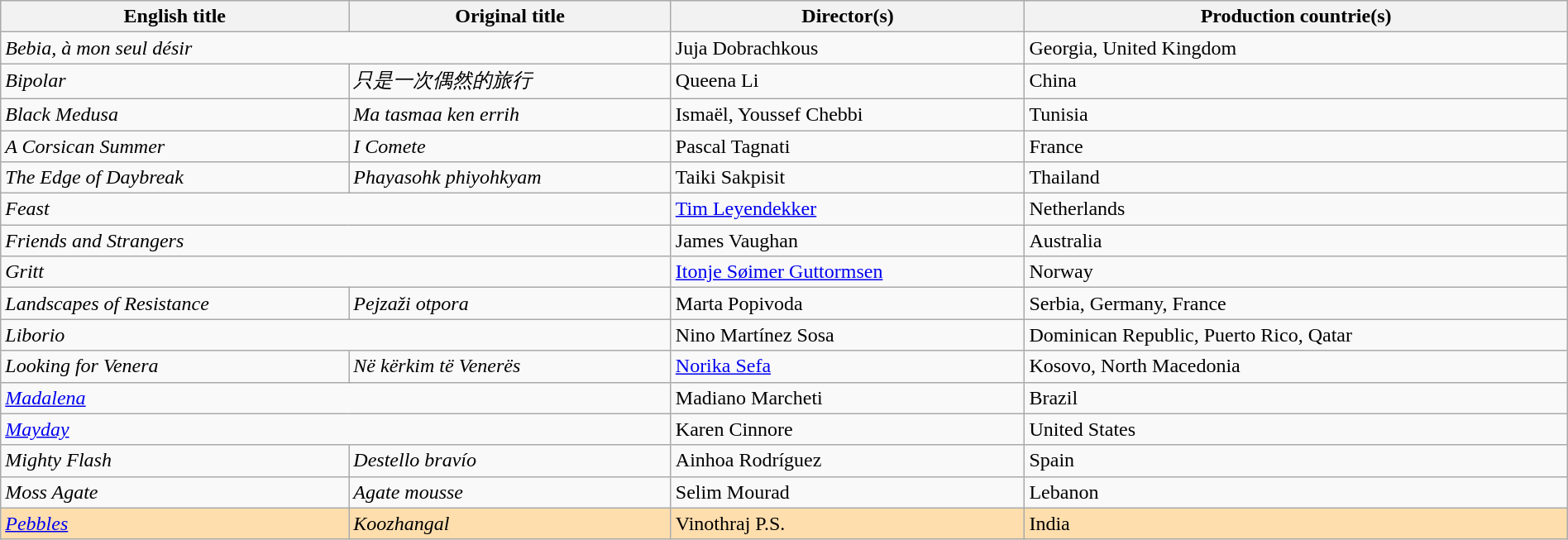<table class="sortable wikitable" style="width:100%; margin-bottom:4px" cellpadding="5">
<tr>
<th scope="col">English title</th>
<th scope="col">Original title</th>
<th scope="col">Director(s)</th>
<th scope="col">Production countrie(s)</th>
</tr>
<tr>
<td colspan="2"><em>Bebia, à mon seul désir</em></td>
<td>Juja Dobrachkous</td>
<td>Georgia, United Kingdom</td>
</tr>
<tr>
<td><em>Bipolar</em></td>
<td><em>只是一次偶然的旅行</em></td>
<td>Queena Li</td>
<td>China</td>
</tr>
<tr>
<td><em>Black Medusa</em></td>
<td><em>Ma tasmaa ken errih</em></td>
<td>Ismaël, Youssef Chebbi</td>
<td>Tunisia</td>
</tr>
<tr>
<td><em>A Corsican Summer</em></td>
<td><em>I Comete</em></td>
<td>Pascal Tagnati</td>
<td>France</td>
</tr>
<tr>
<td><em>The Edge of Daybreak</em></td>
<td><em>Phayasohk phiyohkyam</em></td>
<td>Taiki Sakpisit</td>
<td>Thailand</td>
</tr>
<tr>
<td colspan="2"><em>Feast</em></td>
<td><a href='#'>Tim Leyendekker</a></td>
<td>Netherlands</td>
</tr>
<tr>
<td colspan="2"><em>Friends and Strangers</em></td>
<td>James Vaughan</td>
<td>Australia</td>
</tr>
<tr>
<td colspan="2"><em>Gritt</em></td>
<td><a href='#'>Itonje Søimer Guttormsen</a></td>
<td>Norway</td>
</tr>
<tr>
<td><em>Landscapes of Resistance</em></td>
<td><em>Pejzaži otpora</em></td>
<td>Marta Popivoda</td>
<td>Serbia, Germany, France</td>
</tr>
<tr>
<td colspan="2"><em>Liborio</em></td>
<td>Nino Martínez Sosa</td>
<td>Dominican Republic, Puerto Rico, Qatar</td>
</tr>
<tr>
<td><em>Looking for Venera</em></td>
<td><em>Në kërkim të Venerës</em></td>
<td><a href='#'>Norika Sefa</a></td>
<td>Kosovo, North Macedonia</td>
</tr>
<tr>
<td colspan="2"><em><a href='#'>Madalena</a></em></td>
<td>Madiano Marcheti</td>
<td>Brazil</td>
</tr>
<tr>
<td colspan="2"><em><a href='#'>Mayday</a></em></td>
<td>Karen Cinnore</td>
<td>United States</td>
</tr>
<tr>
<td><em>Mighty Flash</em></td>
<td><em>Destello bravío</em></td>
<td>Ainhoa Rodríguez</td>
<td>Spain</td>
</tr>
<tr>
<td><em>Moss Agate</em></td>
<td><em>Agate mousse</em></td>
<td>Selim Mourad</td>
<td>Lebanon</td>
</tr>
<tr style="background:#FFDEAD;">
<td><em><a href='#'>Pebbles</a></em></td>
<td><em>Koozhangal</em></td>
<td>Vinothraj P.S.</td>
<td>India</td>
</tr>
</table>
